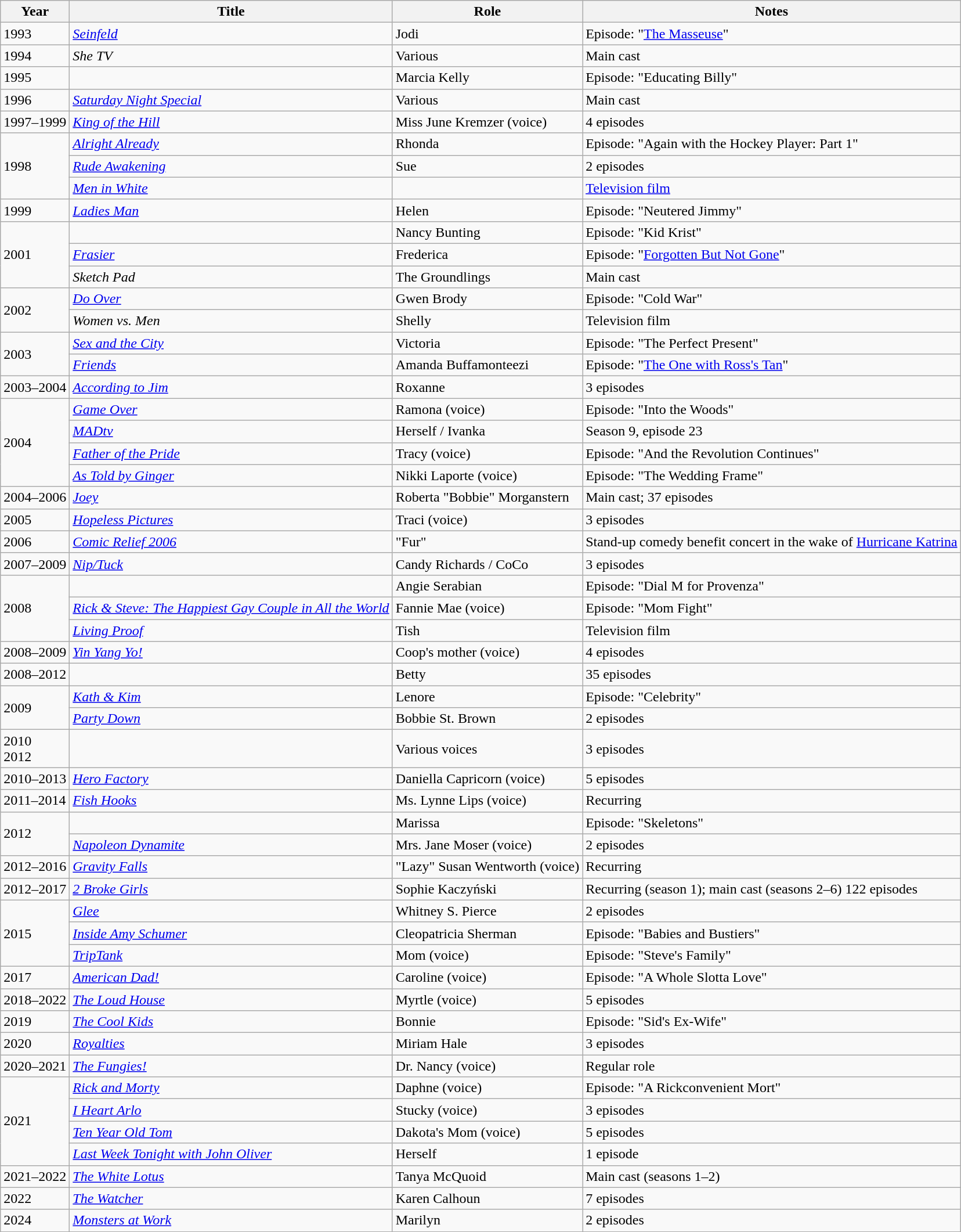<table class="wikitable sortable">
<tr>
<th>Year</th>
<th>Title</th>
<th>Role</th>
<th class="unsortable">Notes</th>
</tr>
<tr>
<td>1993</td>
<td><em><a href='#'>Seinfeld</a></em></td>
<td>Jodi</td>
<td>Episode: "<a href='#'>The Masseuse</a>"</td>
</tr>
<tr>
<td>1994</td>
<td><em>She TV</em></td>
<td>Various</td>
<td>Main cast</td>
</tr>
<tr>
<td>1995</td>
<td><em></em></td>
<td>Marcia Kelly</td>
<td>Episode: "Educating Billy"</td>
</tr>
<tr>
<td>1996</td>
<td><em><a href='#'>Saturday Night Special</a></em></td>
<td>Various</td>
<td>Main cast</td>
</tr>
<tr>
<td>1997–1999</td>
<td><em><a href='#'>King of the Hill</a></em></td>
<td>Miss June Kremzer (voice)</td>
<td>4 episodes</td>
</tr>
<tr>
<td rowspan="3">1998</td>
<td><em><a href='#'>Alright Already</a></em></td>
<td>Rhonda</td>
<td>Episode: "Again with the Hockey Player: Part 1"</td>
</tr>
<tr>
<td><em><a href='#'>Rude Awakening</a></em></td>
<td>Sue</td>
<td>2 episodes</td>
</tr>
<tr>
<td><em><a href='#'>Men in White</a></em></td>
<td></td>
<td><a href='#'>Television film</a></td>
</tr>
<tr>
<td>1999</td>
<td><em><a href='#'>Ladies Man</a></em></td>
<td>Helen</td>
<td>Episode: "Neutered Jimmy"</td>
</tr>
<tr>
<td rowspan="3">2001</td>
<td><em></em></td>
<td>Nancy Bunting</td>
<td>Episode: "Kid Krist"</td>
</tr>
<tr>
<td><em><a href='#'>Frasier</a></em></td>
<td>Frederica</td>
<td>Episode: "<a href='#'>Forgotten But Not Gone</a>"</td>
</tr>
<tr>
<td><em>Sketch Pad</em></td>
<td>The Groundlings</td>
<td>Main cast</td>
</tr>
<tr>
<td rowspan="2">2002</td>
<td><em><a href='#'>Do Over</a></em></td>
<td>Gwen Brody</td>
<td>Episode: "Cold War"</td>
</tr>
<tr>
<td><em>Women vs. Men</em></td>
<td>Shelly</td>
<td>Television film</td>
</tr>
<tr>
<td rowspan="2">2003</td>
<td><em><a href='#'>Sex and the City</a></em></td>
<td>Victoria</td>
<td>Episode: "The Perfect Present"</td>
</tr>
<tr>
<td><em><a href='#'>Friends</a></em></td>
<td>Amanda Buffamonteezi</td>
<td>Episode: "<a href='#'>The One with Ross's Tan</a>"</td>
</tr>
<tr>
<td>2003–2004</td>
<td><em><a href='#'>According to Jim</a></em></td>
<td>Roxanne</td>
<td>3 episodes</td>
</tr>
<tr>
<td rowspan="4">2004</td>
<td><em><a href='#'>Game Over</a></em></td>
<td>Ramona (voice)</td>
<td>Episode: "Into the Woods"</td>
</tr>
<tr>
<td><em><a href='#'>MADtv</a></em></td>
<td>Herself / Ivanka</td>
<td>Season 9, episode 23</td>
</tr>
<tr>
<td><em><a href='#'>Father of the Pride</a></em></td>
<td>Tracy (voice)</td>
<td>Episode: "And the Revolution Continues"</td>
</tr>
<tr>
<td><em><a href='#'>As Told by Ginger</a></em></td>
<td>Nikki Laporte (voice)</td>
<td>Episode: "The Wedding Frame"</td>
</tr>
<tr>
<td>2004–2006</td>
<td><em><a href='#'>Joey</a></em></td>
<td>Roberta "Bobbie" Morganstern</td>
<td>Main cast; 37 episodes</td>
</tr>
<tr>
<td>2005</td>
<td><em><a href='#'>Hopeless Pictures</a></em></td>
<td>Traci (voice)</td>
<td>3 episodes</td>
</tr>
<tr>
<td>2006</td>
<td><em><a href='#'>Comic Relief 2006</a></em></td>
<td>"Fur"</td>
<td>Stand-up comedy benefit concert in the wake of <a href='#'>Hurricane Katrina</a></td>
</tr>
<tr>
<td>2007–2009</td>
<td><em><a href='#'>Nip/Tuck</a></em></td>
<td>Candy Richards / CoCo</td>
<td>3 episodes</td>
</tr>
<tr>
<td rowspan="3">2008</td>
<td><em></em></td>
<td>Angie Serabian</td>
<td>Episode: "Dial M for Provenza"</td>
</tr>
<tr>
<td><em><a href='#'>Rick & Steve: The Happiest Gay Couple in All the World</a></em></td>
<td>Fannie Mae (voice)</td>
<td>Episode: "Mom Fight"</td>
</tr>
<tr>
<td><em><a href='#'>Living Proof</a></em></td>
<td>Tish</td>
<td>Television film</td>
</tr>
<tr>
<td>2008–2009</td>
<td><em><a href='#'>Yin Yang Yo!</a></em></td>
<td>Coop's mother (voice)</td>
<td>4 episodes</td>
</tr>
<tr>
<td>2008–2012</td>
<td><em></em></td>
<td>Betty</td>
<td>35 episodes</td>
</tr>
<tr>
<td rowspan="2">2009</td>
<td><em><a href='#'>Kath & Kim</a></em></td>
<td>Lenore</td>
<td>Episode: "Celebrity"</td>
</tr>
<tr>
<td><em><a href='#'>Party Down</a></em></td>
<td>Bobbie St. Brown</td>
<td>2 episodes</td>
</tr>
<tr>
<td>2010 <br>2012</td>
<td><em></em></td>
<td>Various voices</td>
<td>3 episodes</td>
</tr>
<tr>
<td>2010–2013</td>
<td><em><a href='#'>Hero Factory</a></em></td>
<td>Daniella Capricorn (voice)</td>
<td>5 episodes</td>
</tr>
<tr>
<td>2011–2014</td>
<td><em><a href='#'>Fish Hooks</a></em></td>
<td>Ms. Lynne Lips (voice)</td>
<td>Recurring</td>
</tr>
<tr>
<td rowspan="2">2012</td>
<td><em></em></td>
<td>Marissa</td>
<td>Episode: "Skeletons"</td>
</tr>
<tr>
<td><em><a href='#'>Napoleon Dynamite</a></em></td>
<td>Mrs. Jane Moser (voice)</td>
<td>2 episodes</td>
</tr>
<tr>
<td>2012–2016</td>
<td><em><a href='#'>Gravity Falls</a></em></td>
<td>"Lazy" Susan Wentworth (voice)</td>
<td>Recurring</td>
</tr>
<tr>
<td>2012–2017</td>
<td><em><a href='#'>2 Broke Girls</a></em></td>
<td>Sophie Kaczyński</td>
<td>Recurring (season 1); main cast (seasons 2–6) 122 episodes</td>
</tr>
<tr>
<td rowspan="3">2015</td>
<td><em><a href='#'>Glee</a></em></td>
<td>Whitney S. Pierce</td>
<td>2 episodes</td>
</tr>
<tr>
<td><em><a href='#'>Inside Amy Schumer</a></em></td>
<td>Cleopatricia Sherman</td>
<td>Episode: "Babies and Bustiers"</td>
</tr>
<tr>
<td><em><a href='#'>TripTank</a></em></td>
<td>Mom (voice)</td>
<td>Episode: "Steve's Family"</td>
</tr>
<tr>
<td>2017</td>
<td><em><a href='#'>American Dad!</a></em></td>
<td>Caroline (voice)</td>
<td>Episode: "A Whole Slotta Love"</td>
</tr>
<tr>
<td>2018–2022</td>
<td><em><a href='#'>The Loud House</a></em></td>
<td>Myrtle (voice)</td>
<td>5 episodes</td>
</tr>
<tr>
<td>2019</td>
<td><em><a href='#'>The Cool Kids</a></em></td>
<td>Bonnie</td>
<td>Episode: "Sid's Ex-Wife"</td>
</tr>
<tr>
<td>2020</td>
<td><em><a href='#'>Royalties</a></em></td>
<td>Miriam Hale</td>
<td>3 episodes</td>
</tr>
<tr>
<td>2020–2021</td>
<td><em><a href='#'>The Fungies!</a></em></td>
<td>Dr. Nancy (voice)</td>
<td>Regular role</td>
</tr>
<tr>
<td rowspan="4">2021</td>
<td><em><a href='#'>Rick and Morty</a></em></td>
<td>Daphne (voice)</td>
<td>Episode: "A Rickconvenient Mort"</td>
</tr>
<tr>
<td><em><a href='#'>I Heart Arlo</a></em></td>
<td>Stucky (voice)</td>
<td>3 episodes</td>
</tr>
<tr>
<td><em><a href='#'>Ten Year Old Tom</a></em></td>
<td>Dakota's Mom (voice)</td>
<td>5 episodes</td>
</tr>
<tr>
<td><em><a href='#'>Last Week Tonight with John Oliver</a></em></td>
<td>Herself</td>
<td>1 episode</td>
</tr>
<tr>
<td>2021–2022</td>
<td><em><a href='#'>The White Lotus</a></em></td>
<td>Tanya McQuoid</td>
<td>Main cast (seasons 1–2)</td>
</tr>
<tr>
<td>2022</td>
<td><em><a href='#'>The Watcher</a></em></td>
<td>Karen Calhoun</td>
<td>7 episodes</td>
</tr>
<tr>
<td>2024</td>
<td><em><a href='#'>Monsters at Work</a></em></td>
<td>Marilyn</td>
<td>2 episodes</td>
</tr>
</table>
